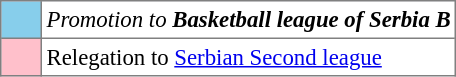<table bgcolor="#f7f8ff" cellpadding="3" cellspacing="0" border="1" style="font-size: 95%; border: gray solid 1px; border-collapse: collapse;text-align:center;">
<tr>
<td style="background: #87ceeb;" width="20"></td>
<td bgcolor="#ffffff" align="left"><em>Promotion to <strong>Basketball league of Serbia B<strong><em></td>
</tr>
<tr>
<td style="background: #ffc0cb" width="20"></td>
<td bgcolor="#ffffff" align="left"></em>Relegation to <a href='#'>Serbian Second league</a><em></td>
</tr>
</table>
